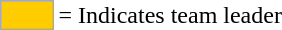<table>
<tr>
<td style="background:#fc0; border:1px solid #aaa; width:2em;"></td>
<td>= Indicates team leader</td>
</tr>
</table>
